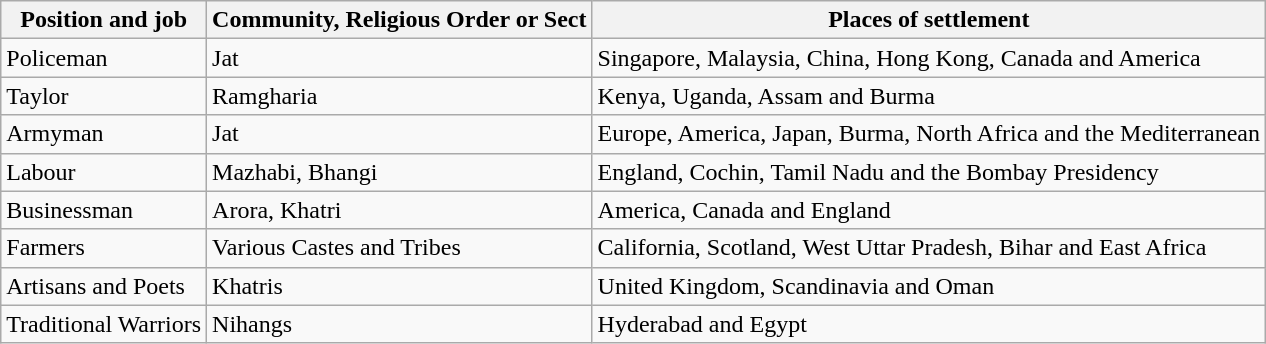<table class="wikitable">
<tr>
<th>Position and job</th>
<th>Community, Religious Order or Sect</th>
<th>Places of settlement</th>
</tr>
<tr>
<td>Policeman</td>
<td>Jat</td>
<td>Singapore, Malaysia, China, Hong Kong, Canada and America</td>
</tr>
<tr>
<td>Taylor</td>
<td>Ramgharia</td>
<td>Kenya, Uganda, Assam and Burma</td>
</tr>
<tr>
<td>Armyman</td>
<td>Jat</td>
<td>Europe, America, Japan, Burma, North Africa and the Mediterranean</td>
</tr>
<tr>
<td>Labour</td>
<td>Mazhabi, Bhangi</td>
<td>England, Cochin, Tamil Nadu and the Bombay Presidency</td>
</tr>
<tr>
<td>Businessman</td>
<td>Arora, Khatri</td>
<td>America, Canada and England</td>
</tr>
<tr>
<td>Farmers</td>
<td>Various Castes and Tribes</td>
<td>California, Scotland, West Uttar Pradesh, Bihar and East Africa</td>
</tr>
<tr>
<td>Artisans and Poets</td>
<td>Khatris</td>
<td>United Kingdom, Scandinavia and Oman</td>
</tr>
<tr>
<td>Traditional Warriors</td>
<td>Nihangs</td>
<td>Hyderabad and Egypt</td>
</tr>
</table>
